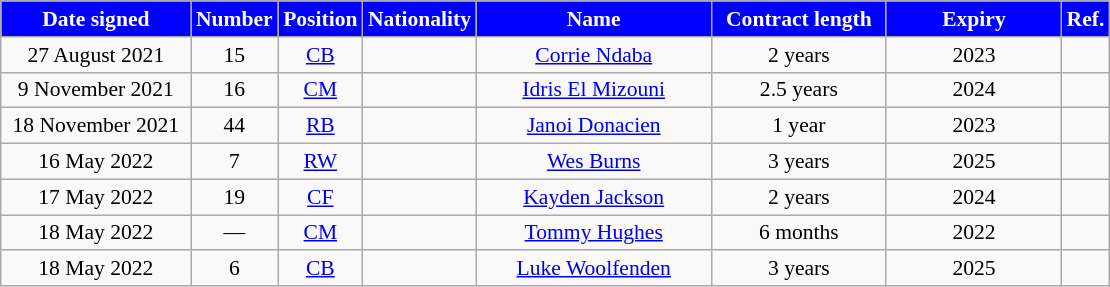<table class="wikitable"  style="text-align:center; font-size:90%; ">
<tr>
<th style="background:blue; color:white; width:120px;">Date signed</th>
<th style="background:blue; color:white; width:50px;">Number</th>
<th style="background:blue; color:white; width:50px;">Position</th>
<th style="background:blue; color:white; width:50px;">Nationality</th>
<th style="background:blue; color:white; width:150px;">Name</th>
<th style="background:blue; color:white; width:110px;">Contract length</th>
<th style="background:blue; color:white; width:110px;">Expiry</th>
<th style="background:blue; color:white; width:25px;">Ref.</th>
</tr>
<tr>
<td>27 August 2021</td>
<td>15</td>
<td><a href='#'>CB</a></td>
<td></td>
<td><a href='#'>Corrie Ndaba</a></td>
<td>2 years</td>
<td>2023</td>
<td></td>
</tr>
<tr>
<td>9 November 2021</td>
<td>16</td>
<td><a href='#'>CM</a></td>
<td></td>
<td><a href='#'>Idris El Mizouni</a></td>
<td>2.5 years</td>
<td>2024</td>
<td></td>
</tr>
<tr>
<td>18 November 2021</td>
<td>44</td>
<td><a href='#'>RB</a></td>
<td></td>
<td><a href='#'>Janoi Donacien</a></td>
<td>1 year</td>
<td>2023</td>
<td></td>
</tr>
<tr>
<td>16 May 2022</td>
<td>7</td>
<td><a href='#'>RW</a></td>
<td></td>
<td><a href='#'>Wes Burns</a></td>
<td>3 years</td>
<td>2025</td>
<td></td>
</tr>
<tr>
<td>17 May 2022</td>
<td>19</td>
<td><a href='#'>CF</a></td>
<td></td>
<td><a href='#'>Kayden Jackson</a></td>
<td>2 years</td>
<td>2024</td>
<td></td>
</tr>
<tr>
<td>18 May 2022</td>
<td>—</td>
<td><a href='#'>CM</a></td>
<td></td>
<td><a href='#'>Tommy Hughes</a></td>
<td>6 months</td>
<td>2022</td>
<td></td>
</tr>
<tr>
<td>18 May 2022</td>
<td>6</td>
<td><a href='#'>CB</a></td>
<td></td>
<td><a href='#'>Luke Woolfenden</a></td>
<td>3 years</td>
<td>2025</td>
<td></td>
</tr>
</table>
